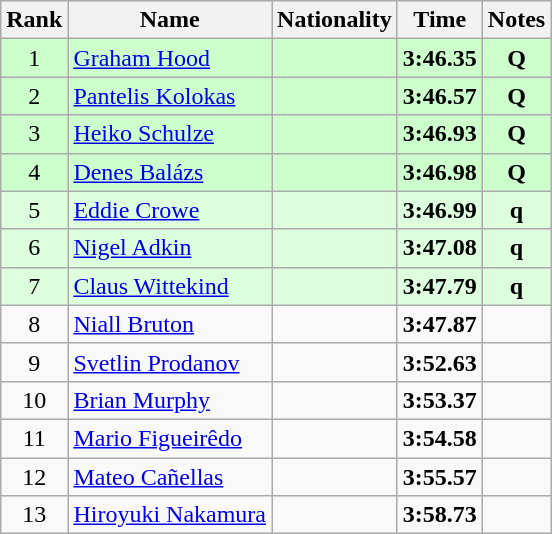<table class="wikitable sortable" style="text-align:center">
<tr>
<th>Rank</th>
<th>Name</th>
<th>Nationality</th>
<th>Time</th>
<th>Notes</th>
</tr>
<tr bgcolor=ccffcc>
<td>1</td>
<td align=left><a href='#'>Graham Hood</a></td>
<td align=left></td>
<td><strong>3:46.35</strong></td>
<td><strong>Q</strong></td>
</tr>
<tr bgcolor=ccffcc>
<td>2</td>
<td align=left><a href='#'>Pantelis Kolokas</a></td>
<td align=left></td>
<td><strong>3:46.57</strong></td>
<td><strong>Q</strong></td>
</tr>
<tr bgcolor=ccffcc>
<td>3</td>
<td align=left><a href='#'>Heiko Schulze</a></td>
<td align=left></td>
<td><strong>3:46.93</strong></td>
<td><strong>Q</strong></td>
</tr>
<tr bgcolor=ccffcc>
<td>4</td>
<td align=left><a href='#'>Denes Balázs</a></td>
<td align=left></td>
<td><strong>3:46.98</strong></td>
<td><strong>Q</strong></td>
</tr>
<tr bgcolor=ddffdd>
<td>5</td>
<td align=left><a href='#'>Eddie Crowe</a></td>
<td align=left></td>
<td><strong>3:46.99</strong></td>
<td><strong>q</strong></td>
</tr>
<tr bgcolor=ddffdd>
<td>6</td>
<td align=left><a href='#'>Nigel Adkin</a></td>
<td align=left></td>
<td><strong>3:47.08</strong></td>
<td><strong>q</strong></td>
</tr>
<tr bgcolor=ddffdd>
<td>7</td>
<td align=left><a href='#'>Claus Wittekind</a></td>
<td align=left></td>
<td><strong>3:47.79</strong></td>
<td><strong>q</strong></td>
</tr>
<tr>
<td>8</td>
<td align=left><a href='#'>Niall Bruton</a></td>
<td align=left></td>
<td><strong>3:47.87</strong></td>
<td></td>
</tr>
<tr>
<td>9</td>
<td align=left><a href='#'>Svetlin Prodanov</a></td>
<td align=left></td>
<td><strong>3:52.63</strong></td>
<td></td>
</tr>
<tr>
<td>10</td>
<td align=left><a href='#'>Brian Murphy</a></td>
<td align=left></td>
<td><strong>3:53.37</strong></td>
<td></td>
</tr>
<tr>
<td>11</td>
<td align=left><a href='#'>Mario Figueirêdo</a></td>
<td align=left></td>
<td><strong>3:54.58</strong></td>
<td></td>
</tr>
<tr>
<td>12</td>
<td align=left><a href='#'>Mateo Cañellas</a></td>
<td align=left></td>
<td><strong>3:55.57</strong></td>
<td></td>
</tr>
<tr>
<td>13</td>
<td align=left><a href='#'>Hiroyuki Nakamura</a></td>
<td align=left></td>
<td><strong>3:58.73</strong></td>
<td></td>
</tr>
</table>
